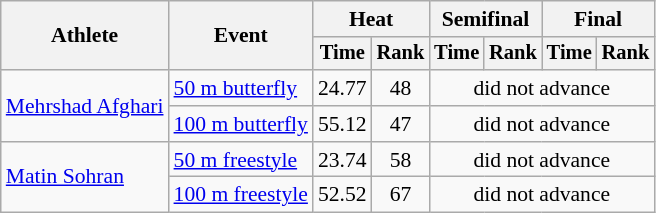<table class="wikitable" style="text-align:center; font-size:90%">
<tr>
<th rowspan="2">Athlete</th>
<th rowspan="2">Event</th>
<th colspan="2">Heat</th>
<th colspan="2">Semifinal</th>
<th colspan="2">Final</th>
</tr>
<tr style="font-size:95%">
<th>Time</th>
<th>Rank</th>
<th>Time</th>
<th>Rank</th>
<th>Time</th>
<th>Rank</th>
</tr>
<tr>
<td align=left rowspan=2><a href='#'>Mehrshad Afghari</a></td>
<td align=left><a href='#'>50 m butterfly</a></td>
<td>24.77</td>
<td>48</td>
<td colspan=4>did not advance</td>
</tr>
<tr>
<td align=left><a href='#'>100 m butterfly</a></td>
<td>55.12</td>
<td>47</td>
<td colspan=4>did not advance</td>
</tr>
<tr>
<td align=left rowspan=2><a href='#'>Matin Sohran</a></td>
<td align=left><a href='#'>50 m freestyle</a></td>
<td>23.74</td>
<td>58</td>
<td colspan=4>did not advance</td>
</tr>
<tr>
<td align=left><a href='#'>100 m freestyle</a></td>
<td>52.52</td>
<td>67</td>
<td colspan=4>did not advance</td>
</tr>
</table>
